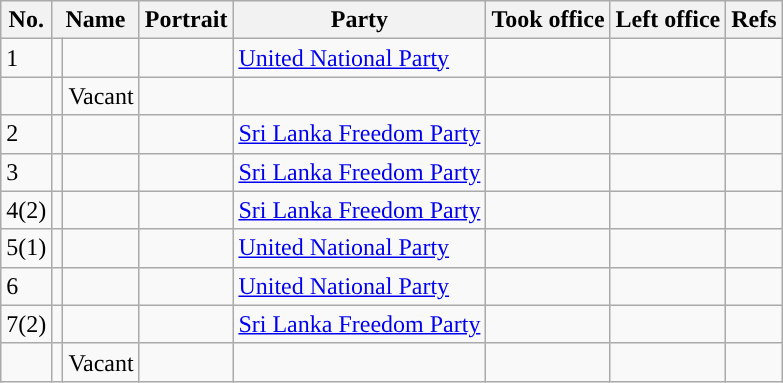<table class="wikitable plainrowheaders sortable" style="font-size:100%; text-align:left;">
<tr>
<th>No.</th>
<th colspan="2">Name</th>
<th class=unsortable>Portrait</th>
<th>Party</th>
<th>Took office</th>
<th>Left office</th>
<th class=unsortable>Refs</th>
</tr>
<tr>
<td>1</td>
<td !align="center" style="background:"></td>
<td></td>
<td></td>
<td><a href='#'>United National Party</a></td>
<td align=center></td>
<td align=center></td>
<td align=center></td>
</tr>
<tr>
<td></td>
<td></td>
<td>Vacant</td>
<td></td>
<td></td>
<td align=center></td>
<td align=center></td>
<td align=center></td>
</tr>
<tr>
<td>2</td>
<td !align="center" style="background:"></td>
<td></td>
<td></td>
<td><a href='#'>Sri Lanka Freedom Party</a></td>
<td align=center></td>
<td align=center></td>
<td align=center></td>
</tr>
<tr>
<td>3</td>
<td !align="center" style="background:"></td>
<td></td>
<td></td>
<td><a href='#'>Sri Lanka Freedom Party</a></td>
<td align=center></td>
<td align=center></td>
<td align=center></td>
</tr>
<tr>
<td>4(2)</td>
<td !align="center" style="background:"></td>
<td></td>
<td></td>
<td><a href='#'>Sri Lanka Freedom Party</a></td>
<td align=center></td>
<td align=center></td>
<td align=center></td>
</tr>
<tr>
<td>5(1)</td>
<td !align="center" style="background:"></td>
<td></td>
<td></td>
<td><a href='#'>United National Party</a></td>
<td align=center></td>
<td align=center></td>
<td align=center></td>
</tr>
<tr>
<td>6</td>
<td !align="center" style="background:"></td>
<td></td>
<td></td>
<td><a href='#'>United National Party</a></td>
<td align=center></td>
<td align=center></td>
<td align=center></td>
</tr>
<tr>
<td>7(2)</td>
<td !align="center" style="background:"></td>
<td></td>
<td></td>
<td><a href='#'>Sri Lanka Freedom Party</a></td>
<td align=center></td>
<td align=center></td>
<td align=center></td>
</tr>
<tr>
<td></td>
<td></td>
<td>Vacant</td>
<td></td>
<td></td>
<td align=center></td>
<td></td>
<td align=center></td>
</tr>
</table>
